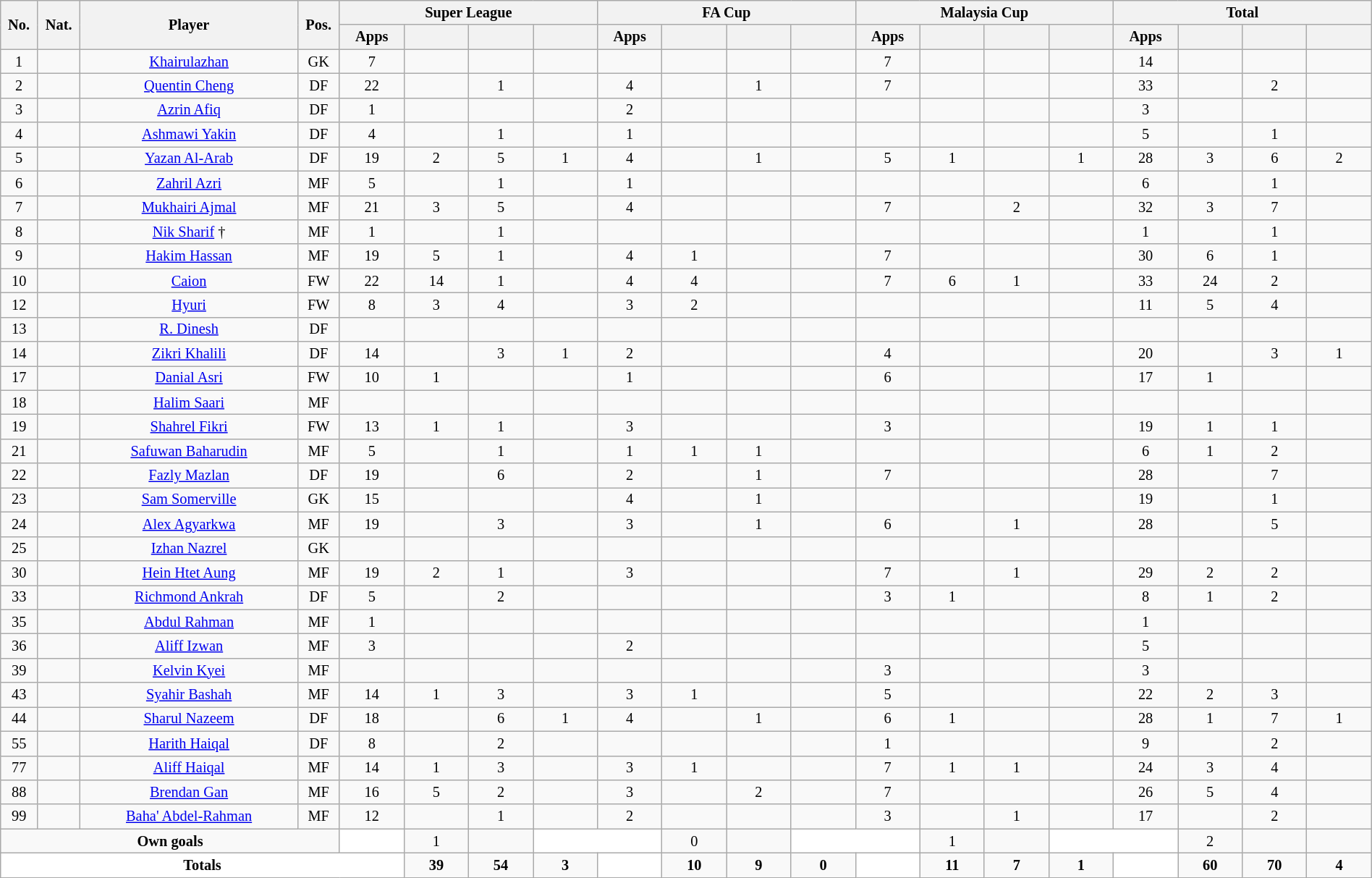<table class="wikitable sortable alternance" style="text-align:center;width:100%;font-size:85%;">
<tr>
<th rowspan="2" style="width:5px;">No.</th>
<th rowspan="2" style="width:5px;">Nat.</th>
<th rowspan="2" scope="col" style="width:150px">Player</th>
<th rowspan="2" style="width:5px;">Pos.</th>
<th colspan="4">Super League</th>
<th colspan="4">FA Cup</th>
<th colspan="4">Malaysia Cup</th>
<th colspan="4">Total</th>
</tr>
<tr style="text-align:center;">
<th width=40>Apps</th>
<th width=40></th>
<th width=40></th>
<th width=40></th>
<th width=40>Apps</th>
<th width=40></th>
<th width=40></th>
<th width=40></th>
<th width=40>Apps</th>
<th width=40></th>
<th width=40></th>
<th width=40></th>
<th width=40>Apps</th>
<th width=40></th>
<th width=40></th>
<th width=40></th>
</tr>
<tr>
<td>1</td>
<td></td>
<td><a href='#'>Khairulazhan</a></td>
<td>GK</td>
<td>7</td>
<td></td>
<td></td>
<td></td>
<td></td>
<td></td>
<td></td>
<td></td>
<td>7</td>
<td></td>
<td></td>
<td></td>
<td>14</td>
<td></td>
<td></td>
<td></td>
</tr>
<tr>
<td>2</td>
<td></td>
<td><a href='#'>Quentin Cheng</a></td>
<td>DF</td>
<td>22</td>
<td></td>
<td>1</td>
<td></td>
<td>4</td>
<td></td>
<td>1</td>
<td></td>
<td>7</td>
<td></td>
<td></td>
<td></td>
<td>33</td>
<td></td>
<td>2</td>
<td></td>
</tr>
<tr>
<td>3</td>
<td></td>
<td><a href='#'>Azrin Afiq</a></td>
<td>DF</td>
<td>1</td>
<td></td>
<td></td>
<td></td>
<td>2</td>
<td></td>
<td></td>
<td></td>
<td></td>
<td></td>
<td></td>
<td></td>
<td>3</td>
<td></td>
<td></td>
<td></td>
</tr>
<tr>
<td>4</td>
<td></td>
<td><a href='#'>Ashmawi Yakin</a></td>
<td>DF</td>
<td>4</td>
<td></td>
<td>1</td>
<td></td>
<td>1</td>
<td></td>
<td></td>
<td></td>
<td></td>
<td></td>
<td></td>
<td></td>
<td>5</td>
<td></td>
<td>1</td>
<td></td>
</tr>
<tr>
<td>5</td>
<td></td>
<td><a href='#'>Yazan Al-Arab</a></td>
<td>DF</td>
<td>19</td>
<td>2</td>
<td>5</td>
<td>1</td>
<td>4</td>
<td></td>
<td>1</td>
<td></td>
<td>5</td>
<td>1</td>
<td></td>
<td>1</td>
<td>28</td>
<td>3</td>
<td>6</td>
<td>2</td>
</tr>
<tr>
<td>6</td>
<td></td>
<td><a href='#'>Zahril Azri</a></td>
<td>MF</td>
<td>5</td>
<td></td>
<td>1</td>
<td></td>
<td>1</td>
<td></td>
<td></td>
<td></td>
<td></td>
<td></td>
<td></td>
<td></td>
<td>6</td>
<td></td>
<td>1</td>
<td></td>
</tr>
<tr>
<td>7</td>
<td></td>
<td><a href='#'>Mukhairi Ajmal</a></td>
<td>MF</td>
<td>21</td>
<td>3</td>
<td>5</td>
<td></td>
<td>4</td>
<td></td>
<td></td>
<td></td>
<td>7</td>
<td></td>
<td>2</td>
<td></td>
<td>32</td>
<td>3</td>
<td>7</td>
<td></td>
</tr>
<tr>
<td>8</td>
<td></td>
<td><a href='#'>Nik Sharif</a> †</td>
<td>MF</td>
<td>1</td>
<td></td>
<td>1</td>
<td></td>
<td></td>
<td></td>
<td></td>
<td></td>
<td></td>
<td></td>
<td></td>
<td></td>
<td>1</td>
<td></td>
<td>1</td>
<td></td>
</tr>
<tr>
<td>9</td>
<td></td>
<td><a href='#'>Hakim Hassan</a></td>
<td>MF</td>
<td>19</td>
<td>5</td>
<td>1</td>
<td></td>
<td>4</td>
<td>1</td>
<td></td>
<td></td>
<td>7</td>
<td></td>
<td></td>
<td></td>
<td>30</td>
<td>6</td>
<td>1</td>
<td></td>
</tr>
<tr>
<td>10</td>
<td></td>
<td><a href='#'>Caion</a></td>
<td>FW</td>
<td>22</td>
<td>14</td>
<td>1</td>
<td></td>
<td>4</td>
<td>4</td>
<td></td>
<td></td>
<td>7</td>
<td>6</td>
<td>1</td>
<td></td>
<td>33</td>
<td>24</td>
<td>2</td>
<td></td>
</tr>
<tr>
<td>12</td>
<td></td>
<td><a href='#'>Hyuri</a></td>
<td>FW</td>
<td>8</td>
<td>3</td>
<td>4</td>
<td></td>
<td>3</td>
<td>2</td>
<td></td>
<td></td>
<td></td>
<td></td>
<td></td>
<td></td>
<td>11</td>
<td>5</td>
<td>4</td>
<td></td>
</tr>
<tr>
<td>13</td>
<td></td>
<td><a href='#'>R. Dinesh</a></td>
<td>DF</td>
<td></td>
<td></td>
<td></td>
<td></td>
<td></td>
<td></td>
<td></td>
<td></td>
<td></td>
<td></td>
<td></td>
<td></td>
<td></td>
<td></td>
<td></td>
<td></td>
</tr>
<tr>
<td>14</td>
<td></td>
<td><a href='#'>Zikri Khalili</a></td>
<td>DF</td>
<td>14</td>
<td></td>
<td>3</td>
<td>1</td>
<td>2</td>
<td></td>
<td></td>
<td></td>
<td>4</td>
<td></td>
<td></td>
<td></td>
<td>20</td>
<td></td>
<td>3</td>
<td>1</td>
</tr>
<tr>
<td>17</td>
<td></td>
<td><a href='#'>Danial Asri</a></td>
<td>FW</td>
<td>10</td>
<td>1</td>
<td></td>
<td></td>
<td>1</td>
<td></td>
<td></td>
<td></td>
<td>6</td>
<td></td>
<td></td>
<td></td>
<td>17</td>
<td>1</td>
<td></td>
<td></td>
</tr>
<tr>
<td>18</td>
<td></td>
<td><a href='#'>Halim Saari</a></td>
<td>MF</td>
<td></td>
<td></td>
<td></td>
<td></td>
<td></td>
<td></td>
<td></td>
<td></td>
<td></td>
<td></td>
<td></td>
<td></td>
<td></td>
<td></td>
<td></td>
<td></td>
</tr>
<tr>
<td>19</td>
<td></td>
<td><a href='#'>Shahrel Fikri</a></td>
<td>FW</td>
<td>13</td>
<td>1</td>
<td>1</td>
<td></td>
<td>3</td>
<td></td>
<td></td>
<td></td>
<td>3</td>
<td></td>
<td></td>
<td></td>
<td>19</td>
<td>1</td>
<td>1</td>
<td></td>
</tr>
<tr>
<td>21</td>
<td></td>
<td><a href='#'>Safuwan Baharudin</a></td>
<td>MF</td>
<td>5</td>
<td></td>
<td>1</td>
<td></td>
<td>1</td>
<td>1</td>
<td>1</td>
<td></td>
<td></td>
<td></td>
<td></td>
<td></td>
<td>6</td>
<td>1</td>
<td>2</td>
<td></td>
</tr>
<tr>
<td>22</td>
<td></td>
<td><a href='#'>Fazly Mazlan</a></td>
<td>DF</td>
<td>19</td>
<td></td>
<td>6</td>
<td></td>
<td>2</td>
<td></td>
<td>1</td>
<td></td>
<td>7</td>
<td></td>
<td></td>
<td></td>
<td>28</td>
<td></td>
<td>7</td>
<td></td>
</tr>
<tr>
<td>23</td>
<td></td>
<td><a href='#'>Sam Somerville</a></td>
<td>GK</td>
<td>15</td>
<td></td>
<td></td>
<td></td>
<td>4</td>
<td></td>
<td>1</td>
<td></td>
<td></td>
<td></td>
<td></td>
<td></td>
<td>19</td>
<td></td>
<td>1</td>
<td></td>
</tr>
<tr>
<td>24</td>
<td></td>
<td><a href='#'>Alex Agyarkwa</a></td>
<td>MF</td>
<td>19</td>
<td></td>
<td>3</td>
<td></td>
<td>3</td>
<td></td>
<td>1</td>
<td></td>
<td>6</td>
<td></td>
<td>1</td>
<td></td>
<td>28</td>
<td></td>
<td>5</td>
<td></td>
</tr>
<tr>
<td>25</td>
<td></td>
<td><a href='#'>Izhan Nazrel</a></td>
<td>GK</td>
<td></td>
<td></td>
<td></td>
<td></td>
<td></td>
<td></td>
<td></td>
<td></td>
<td></td>
<td></td>
<td></td>
<td></td>
<td></td>
<td></td>
<td></td>
<td></td>
</tr>
<tr>
<td>30</td>
<td></td>
<td><a href='#'>Hein Htet Aung</a></td>
<td>MF</td>
<td>19</td>
<td>2</td>
<td>1</td>
<td></td>
<td>3</td>
<td></td>
<td></td>
<td></td>
<td>7</td>
<td></td>
<td>1</td>
<td></td>
<td>29</td>
<td>2</td>
<td>2</td>
<td></td>
</tr>
<tr>
<td>33</td>
<td></td>
<td><a href='#'>Richmond Ankrah</a></td>
<td>DF</td>
<td>5</td>
<td></td>
<td>2</td>
<td></td>
<td></td>
<td></td>
<td></td>
<td></td>
<td>3</td>
<td>1</td>
<td></td>
<td></td>
<td>8</td>
<td>1</td>
<td>2</td>
<td></td>
</tr>
<tr>
<td>35</td>
<td></td>
<td><a href='#'>Abdul Rahman</a></td>
<td>MF</td>
<td>1</td>
<td></td>
<td></td>
<td></td>
<td></td>
<td></td>
<td></td>
<td></td>
<td></td>
<td></td>
<td></td>
<td></td>
<td>1</td>
<td></td>
<td></td>
<td></td>
</tr>
<tr>
<td>36</td>
<td></td>
<td><a href='#'>Aliff Izwan</a></td>
<td>MF</td>
<td>3</td>
<td></td>
<td></td>
<td></td>
<td>2</td>
<td></td>
<td></td>
<td></td>
<td></td>
<td></td>
<td></td>
<td></td>
<td>5</td>
<td></td>
<td></td>
<td></td>
</tr>
<tr>
<td>39</td>
<td></td>
<td><a href='#'>Kelvin Kyei</a></td>
<td>MF</td>
<td></td>
<td></td>
<td></td>
<td></td>
<td></td>
<td></td>
<td></td>
<td></td>
<td>3</td>
<td></td>
<td></td>
<td></td>
<td>3</td>
<td></td>
<td></td>
<td></td>
</tr>
<tr>
<td>43</td>
<td></td>
<td><a href='#'>Syahir Bashah</a></td>
<td>MF</td>
<td>14</td>
<td>1</td>
<td>3</td>
<td></td>
<td>3</td>
<td>1</td>
<td></td>
<td></td>
<td>5</td>
<td></td>
<td></td>
<td></td>
<td>22</td>
<td>2</td>
<td>3</td>
<td></td>
</tr>
<tr>
<td>44</td>
<td></td>
<td><a href='#'>Sharul Nazeem</a></td>
<td>DF</td>
<td>18</td>
<td></td>
<td>6</td>
<td>1</td>
<td>4</td>
<td></td>
<td>1</td>
<td></td>
<td>6</td>
<td>1</td>
<td></td>
<td></td>
<td>28</td>
<td>1</td>
<td>7</td>
<td>1</td>
</tr>
<tr>
<td>55</td>
<td></td>
<td><a href='#'>Harith Haiqal</a></td>
<td>DF</td>
<td>8</td>
<td></td>
<td>2</td>
<td></td>
<td></td>
<td></td>
<td></td>
<td></td>
<td>1</td>
<td></td>
<td></td>
<td></td>
<td>9</td>
<td></td>
<td>2</td>
<td></td>
</tr>
<tr>
<td>77</td>
<td></td>
<td><a href='#'>Aliff Haiqal</a></td>
<td>MF</td>
<td>14</td>
<td>1</td>
<td>3</td>
<td></td>
<td>3</td>
<td>1</td>
<td></td>
<td></td>
<td>7</td>
<td>1</td>
<td>1</td>
<td></td>
<td>24</td>
<td>3</td>
<td>4</td>
<td></td>
</tr>
<tr>
<td>88</td>
<td></td>
<td><a href='#'>Brendan Gan</a></td>
<td>MF</td>
<td>16</td>
<td>5</td>
<td>2</td>
<td></td>
<td>3</td>
<td></td>
<td>2</td>
<td></td>
<td>7</td>
<td></td>
<td></td>
<td></td>
<td>26</td>
<td>5</td>
<td>4</td>
<td></td>
</tr>
<tr>
<td>99</td>
<td></td>
<td><a href='#'>Baha' Abdel-Rahman</a></td>
<td>MF</td>
<td>12</td>
<td></td>
<td>1</td>
<td></td>
<td>2</td>
<td></td>
<td></td>
<td></td>
<td>3</td>
<td></td>
<td>1</td>
<td></td>
<td>17</td>
<td></td>
<td>2</td>
<td></td>
</tr>
<tr class="sortbottom">
<td colspan="4"><strong>Own goals</strong></td>
<td ! style="background:white; text-align: center;"></td>
<td>1</td>
<td></td>
<td ! colspan="2" style="background:white; text-align: center;"></td>
<td>0</td>
<td></td>
<td ! colspan="2" style="background:white; text-align: center;"></td>
<td>1</td>
<td></td>
<td ! colspan="2" style="background:white; text-align: center;"></td>
<td>2</td>
<td></td>
</tr>
<tr class="sortbottom">
<td colspan="5" style="background:white; text-align: center;"><strong>Totals</strong></td>
<td><strong>39</strong></td>
<td><strong>54</strong></td>
<td><strong>3</strong></td>
<td ! rowspan="1" style="background:white; text-align: center;"></td>
<td><strong>10</strong></td>
<td><strong>9</strong></td>
<td><strong>0</strong></td>
<td ! rowspan="1" style="background:white; text-align: center;"></td>
<td><strong>11</strong></td>
<td><strong>7</strong></td>
<td><strong>1</strong></td>
<td ! rowspan="1" style="background:white; text-align: center;"></td>
<td><strong>60</strong></td>
<td><strong>70</strong></td>
<td><strong>4</strong></td>
</tr>
</table>
